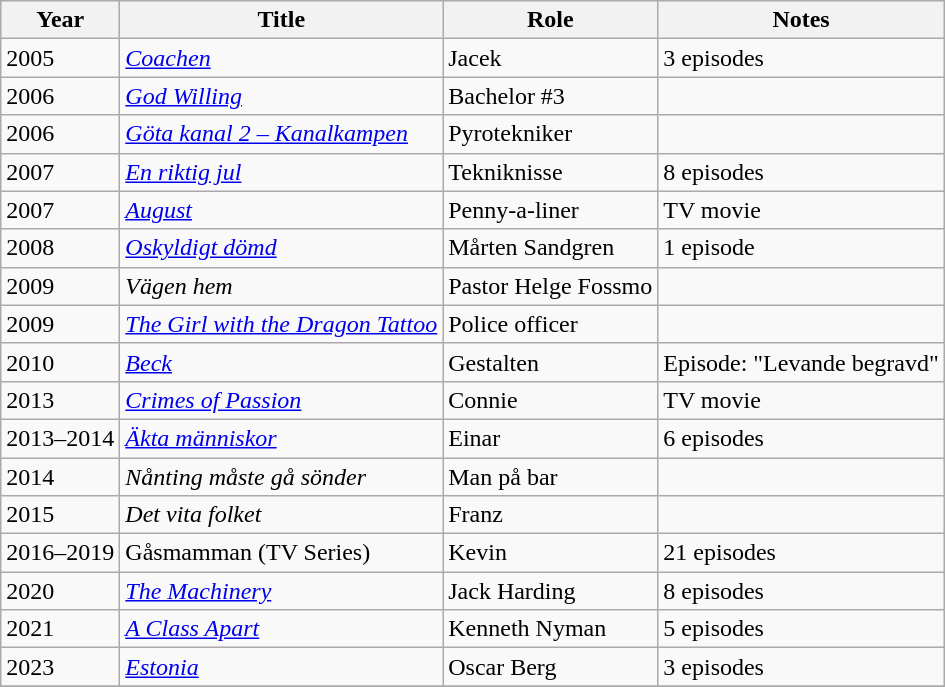<table class="wikitable">
<tr>
<th>Year</th>
<th>Title</th>
<th>Role</th>
<th>Notes</th>
</tr>
<tr>
<td>2005</td>
<td><em><a href='#'>Coachen</a></em></td>
<td>Jacek</td>
<td>3 episodes</td>
</tr>
<tr>
<td>2006</td>
<td><em><a href='#'>God Willing</a></em></td>
<td>Bachelor #3</td>
<td></td>
</tr>
<tr>
<td>2006</td>
<td><em><a href='#'>Göta kanal 2 – Kanalkampen</a></em></td>
<td>Pyrotekniker</td>
<td></td>
</tr>
<tr>
<td>2007</td>
<td><em><a href='#'>En riktig jul</a></em></td>
<td>Tekniknisse</td>
<td>8 episodes</td>
</tr>
<tr>
<td>2007</td>
<td><em><a href='#'>August</a></em></td>
<td>Penny-a-liner</td>
<td>TV movie</td>
</tr>
<tr>
<td>2008</td>
<td><em><a href='#'>Oskyldigt dömd</a></em></td>
<td>Mårten Sandgren</td>
<td>1 episode</td>
</tr>
<tr>
<td>2009</td>
<td><em>Vägen hem</em></td>
<td>Pastor Helge Fossmo</td>
<td></td>
</tr>
<tr>
<td>2009</td>
<td><em><a href='#'>The Girl with the Dragon Tattoo</a></em></td>
<td>Police officer</td>
<td></td>
</tr>
<tr>
<td>2010</td>
<td><em><a href='#'>Beck</a></em></td>
<td>Gestalten</td>
<td>Episode: "Levande begravd"</td>
</tr>
<tr>
<td>2013</td>
<td><em><a href='#'>Crimes of Passion</a></em></td>
<td>Connie</td>
<td>TV movie</td>
</tr>
<tr>
<td>2013–2014</td>
<td><em><a href='#'>Äkta människor</a></em></td>
<td>Einar</td>
<td>6 episodes</td>
</tr>
<tr>
<td>2014</td>
<td><em>Nånting måste gå sönder</em></td>
<td>Man på bar</td>
<td></td>
</tr>
<tr>
<td>2015</td>
<td><em>Det vita folket</em></td>
<td>Franz</td>
<td></td>
</tr>
<tr>
<td>2016–2019</td>
<td>Gåsmamman (TV Series)</td>
<td>Kevin</td>
<td>21 episodes</td>
</tr>
<tr>
<td>2020</td>
<td><em><a href='#'>The Machinery</a></em></td>
<td>Jack Harding</td>
<td>8 episodes</td>
</tr>
<tr>
<td>2021</td>
<td><em><a href='#'>A Class Apart</a></em></td>
<td>Kenneth Nyman</td>
<td>5 episodes</td>
</tr>
<tr>
<td>2023</td>
<td><em><a href='#'>Estonia</a></em></td>
<td>Oscar Berg</td>
<td>3 episodes</td>
</tr>
<tr>
</tr>
</table>
